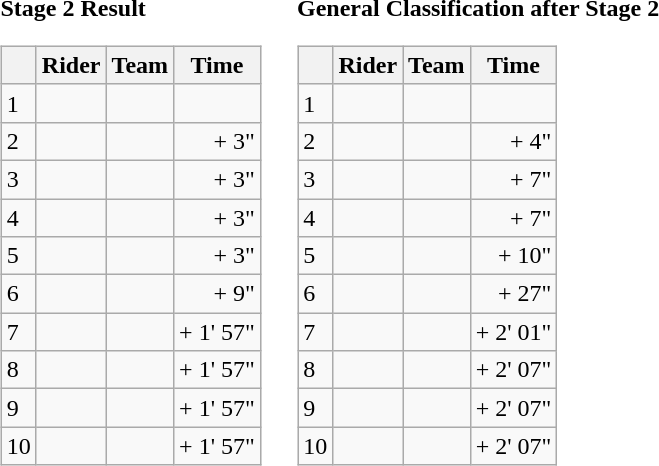<table>
<tr>
<td><strong>Stage 2 Result</strong><br><table class="wikitable">
<tr>
<th></th>
<th>Rider</th>
<th>Team</th>
<th>Time</th>
</tr>
<tr>
<td>1</td>
<td></td>
<td></td>
<td align="right"></td>
</tr>
<tr>
<td>2</td>
<td></td>
<td></td>
<td align="right">+ 3"</td>
</tr>
<tr>
<td>3</td>
<td></td>
<td></td>
<td align="right">+ 3"</td>
</tr>
<tr>
<td>4</td>
<td></td>
<td></td>
<td align="right">+ 3"</td>
</tr>
<tr>
<td>5</td>
<td></td>
<td></td>
<td align="right">+ 3"</td>
</tr>
<tr>
<td>6</td>
<td></td>
<td></td>
<td align="right">+ 9"</td>
</tr>
<tr>
<td>7</td>
<td></td>
<td></td>
<td align="right">+ 1' 57"</td>
</tr>
<tr>
<td>8</td>
<td></td>
<td></td>
<td align="right">+ 1' 57"</td>
</tr>
<tr>
<td>9</td>
<td></td>
<td></td>
<td align="right">+ 1' 57"</td>
</tr>
<tr>
<td>10</td>
<td></td>
<td></td>
<td align="right">+ 1' 57"</td>
</tr>
</table>
</td>
<td></td>
<td><strong>General Classification after Stage 2</strong><br><table class="wikitable">
<tr>
<th></th>
<th>Rider</th>
<th>Team</th>
<th>Time</th>
</tr>
<tr>
<td>1</td>
<td> </td>
<td></td>
<td align="right"></td>
</tr>
<tr>
<td>2</td>
<td></td>
<td></td>
<td align="right">+ 4"</td>
</tr>
<tr>
<td>3</td>
<td> </td>
<td></td>
<td align="right">+ 7"</td>
</tr>
<tr>
<td>4</td>
<td></td>
<td></td>
<td align="right">+ 7"</td>
</tr>
<tr>
<td>5</td>
<td></td>
<td></td>
<td align="right">+ 10"</td>
</tr>
<tr>
<td>6</td>
<td></td>
<td></td>
<td align="right">+ 27"</td>
</tr>
<tr>
<td>7</td>
<td></td>
<td></td>
<td align="right">+ 2' 01"</td>
</tr>
<tr>
<td>8</td>
<td></td>
<td></td>
<td align="right">+ 2' 07"</td>
</tr>
<tr>
<td>9</td>
<td></td>
<td></td>
<td align="right">+ 2' 07"</td>
</tr>
<tr>
<td>10</td>
<td></td>
<td></td>
<td align="right">+ 2' 07"</td>
</tr>
</table>
</td>
</tr>
</table>
